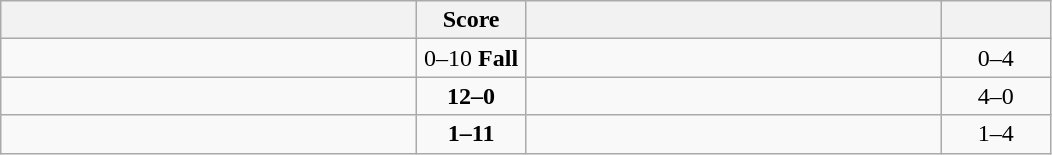<table class="wikitable" style="text-align: center; ">
<tr>
<th align="right" width="270"></th>
<th width="65">Score</th>
<th align="left" width="270"></th>
<th width="65"></th>
</tr>
<tr>
<td align="left"></td>
<td>0–10 <strong>Fall</strong></td>
<td align="left"><strong></strong></td>
<td>0–4 <strong></strong></td>
</tr>
<tr>
<td align="left"><strong></strong></td>
<td><strong>12–0</strong></td>
<td align="left"></td>
<td>4–0 <strong></strong></td>
</tr>
<tr>
<td align="left"></td>
<td><strong>1–11</strong></td>
<td align="left"><strong></strong></td>
<td>1–4 <strong></strong></td>
</tr>
</table>
